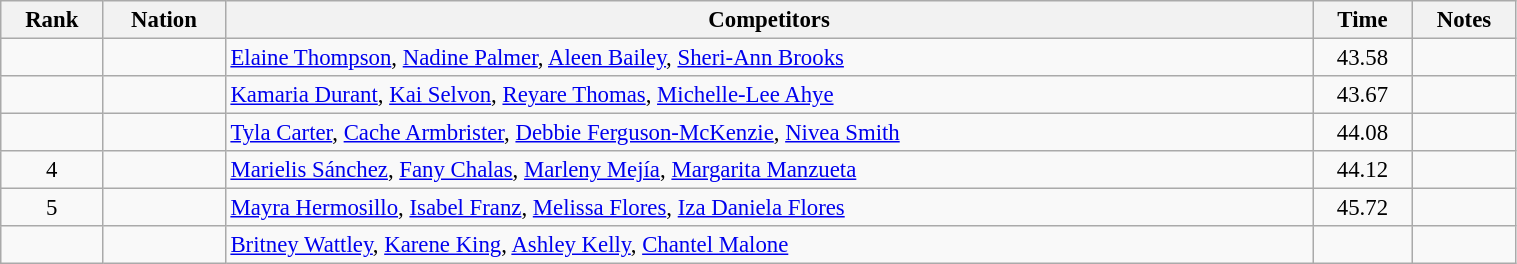<table class="wikitable sortable" width=80% style="text-align:center; font-size:95%">
<tr>
<th>Rank</th>
<th>Nation</th>
<th>Competitors</th>
<th>Time</th>
<th>Notes</th>
</tr>
<tr>
<td></td>
<td align=left></td>
<td align=left><a href='#'>Elaine Thompson</a>, <a href='#'>Nadine Palmer</a>, <a href='#'>Aleen Bailey</a>, <a href='#'>Sheri-Ann Brooks</a></td>
<td>43.58</td>
<td></td>
</tr>
<tr>
<td></td>
<td align=left></td>
<td align=left><a href='#'>Kamaria Durant</a>, <a href='#'>Kai Selvon</a>, <a href='#'>Reyare Thomas</a>, <a href='#'>Michelle-Lee Ahye</a></td>
<td>43.67</td>
<td></td>
</tr>
<tr>
<td></td>
<td align=left></td>
<td align=left><a href='#'>Tyla Carter</a>, <a href='#'>Cache Armbrister</a>, <a href='#'>Debbie Ferguson-McKenzie</a>, <a href='#'>Nivea Smith</a></td>
<td>44.08</td>
<td></td>
</tr>
<tr>
<td>4</td>
<td align=left></td>
<td align=left><a href='#'>Marielis Sánchez</a>, <a href='#'>Fany Chalas</a>, <a href='#'>Marleny Mejía</a>, <a href='#'>Margarita Manzueta</a></td>
<td>44.12</td>
<td></td>
</tr>
<tr>
<td>5</td>
<td align=left></td>
<td align=left><a href='#'>Mayra Hermosillo</a>, <a href='#'>Isabel Franz</a>, <a href='#'>Melissa Flores</a>, <a href='#'>Iza Daniela Flores</a></td>
<td>45.72</td>
<td></td>
</tr>
<tr>
<td></td>
<td align=left></td>
<td align=left><a href='#'>Britney Wattley</a>, <a href='#'>Karene King</a>, <a href='#'>Ashley Kelly</a>, <a href='#'>Chantel Malone</a></td>
<td></td>
<td></td>
</tr>
</table>
